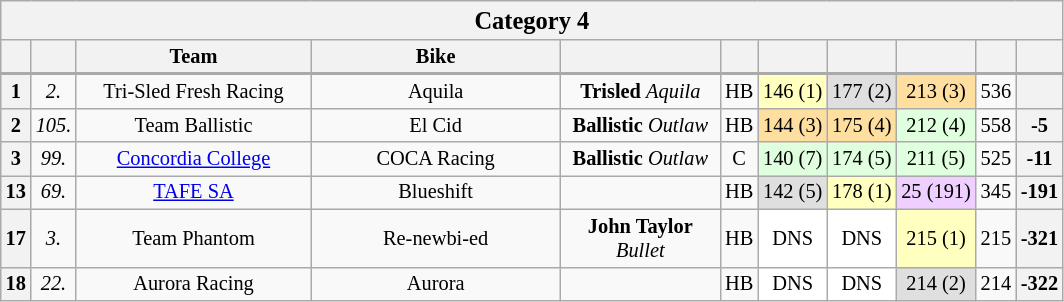<table class="wikitable collapsible collapsed" style="font-size: 85%; text-align:center">
<tr>
<th colspan="11" width="500"><big>Category 4</big></th>
</tr>
<tr>
<th valign="middle" width="5"></th>
<th valign="middle" width="5"></th>
<th valign="middle" width="150">Team</th>
<th valign="middle" width="160">Bike</th>
<th valign="middle" width="100"></th>
<th valign="middle" width="6"></th>
<th><a href='#'></a><br></th>
<th><a href='#'></a><br></th>
<th><a href='#'></a><br></th>
<th valign="middle" width="4"></th>
<th width="5" valign="middle"></th>
</tr>
<tr>
</tr>
<tr style="border-top:2px solid #aaaaaa">
<th>1</th>
<td><em>2.</em></td>
<td> Tri-Sled Fresh Racing</td>
<td>Aquila</td>
<td><strong>Trisled</strong> <em>Aquila</em></td>
<td>HB</td>
<td bgcolor="#FFFFBF">146 (1)</td>
<td bgcolor="#dfdfdf">177 (2)</td>
<td bgcolor="#ffdf9f">213 (3)</td>
<td>536</td>
<th></th>
</tr>
<tr>
<th>2</th>
<td><em>105.</em></td>
<td> Team Ballistic</td>
<td>El Cid</td>
<td><strong>Ballistic</strong> <em>Outlaw</em></td>
<td>HB</td>
<td bgcolor="#ffdf9f">144 (3)</td>
<td bgcolor="#ffdf9f">175 (4)</td>
<td bgcolor="#dfffdf">212 (4)</td>
<td>558</td>
<th>-5</th>
</tr>
<tr>
<th>3</th>
<td><em>99.</em></td>
<td> <a href='#'>Concordia College</a></td>
<td>COCA Racing</td>
<td><strong>Ballistic</strong> <em>Outlaw</em></td>
<td>C</td>
<td bgcolor="#dfffdf">140 (7)</td>
<td bgcolor="#dfffdf">174 (5)</td>
<td bgcolor="#dfffdf">211 (5)</td>
<td>525</td>
<th>-11</th>
</tr>
<tr>
<th>13</th>
<td><em>69.</em></td>
<td> <a href='#'>TAFE SA</a></td>
<td>Blueshift</td>
<td></td>
<td>HB</td>
<td bgcolor="#dfdfdf">142 (5)</td>
<td bgcolor="#FFFFBF">178 (1)</td>
<td bgcolor="#efcfff">25 (191)</td>
<td>345</td>
<th>-191</th>
</tr>
<tr>
<th>17</th>
<td><em>3.</em></td>
<td> Team Phantom</td>
<td>Re-newbi-ed</td>
<td><strong>John Taylor</strong> <em>Bullet</em></td>
<td>HB</td>
<td bgcolor="#ffffff">DNS</td>
<td bgcolor="#ffffff">DNS</td>
<td bgcolor="#FFFFBF">215 (1)</td>
<td>215</td>
<th>-321</th>
</tr>
<tr>
<th>18</th>
<td><em>22.</em></td>
<td> Aurora Racing</td>
<td>Aurora</td>
<td></td>
<td>HB</td>
<td bgcolor="#ffffff">DNS</td>
<td bgcolor="#ffffff">DNS</td>
<td bgcolor="#dfdfdf">214 (2)</td>
<td>214</td>
<th>-322</th>
</tr>
</table>
